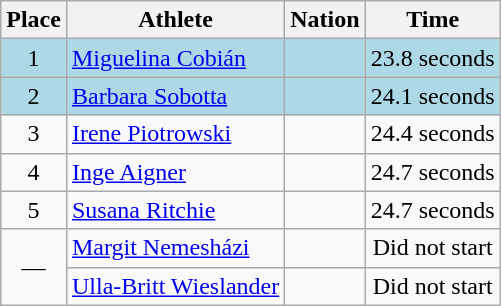<table class=wikitable>
<tr>
<th>Place</th>
<th>Athlete</th>
<th>Nation</th>
<th>Time</th>
</tr>
<tr align=center bgcolor=lightblue>
<td>1</td>
<td align=left><a href='#'>Miguelina Cobián</a></td>
<td align=left></td>
<td>23.8 seconds</td>
</tr>
<tr align=center bgcolor=lightblue>
<td>2</td>
<td align=left><a href='#'>Barbara Sobotta</a></td>
<td align=left></td>
<td>24.1 seconds</td>
</tr>
<tr align=center>
<td>3</td>
<td align=left><a href='#'>Irene Piotrowski</a></td>
<td align=left></td>
<td>24.4 seconds</td>
</tr>
<tr align=center>
<td>4</td>
<td align=left><a href='#'>Inge Aigner</a></td>
<td align=left></td>
<td>24.7 seconds</td>
</tr>
<tr align=center>
<td>5</td>
<td align=left><a href='#'>Susana Ritchie</a></td>
<td align=left></td>
<td>24.7 seconds</td>
</tr>
<tr align=center>
<td rowspan=2>—</td>
<td align=left><a href='#'>Margit Nemesházi</a></td>
<td align=left></td>
<td>Did not start</td>
</tr>
<tr align=center>
<td align=left><a href='#'>Ulla-Britt Wieslander</a></td>
<td align=left></td>
<td>Did not start</td>
</tr>
</table>
